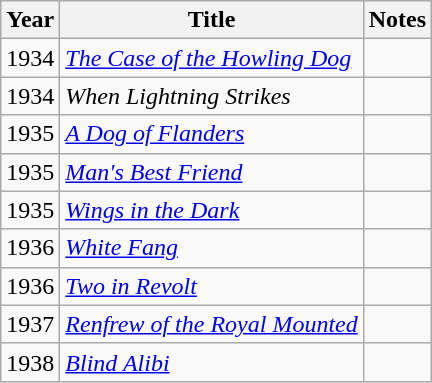<table class="wikitable" style="text-align:left">
<tr>
<th>Year</th>
<th>Title</th>
<th>Notes</th>
</tr>
<tr>
<td>1934</td>
<td><em><a href='#'>The Case of the Howling Dog</a></em></td>
<td></td>
</tr>
<tr>
<td>1934</td>
<td><em>When Lightning Strikes</em></td>
<td></td>
</tr>
<tr>
<td>1935</td>
<td><em><a href='#'>A Dog of Flanders</a></em></td>
<td></td>
</tr>
<tr>
<td>1935</td>
<td><em><a href='#'>Man's Best Friend</a></em></td>
<td></td>
</tr>
<tr>
<td>1935</td>
<td><em><a href='#'>Wings in the Dark</a></em></td>
<td></td>
</tr>
<tr>
<td>1936</td>
<td><em><a href='#'>White Fang</a></em></td>
<td></td>
</tr>
<tr>
<td>1936</td>
<td><em><a href='#'>Two in Revolt</a></em></td>
<td></td>
</tr>
<tr>
<td>1937</td>
<td><em><a href='#'>Renfrew of the Royal Mounted</a></em></td>
<td></td>
</tr>
<tr>
<td>1938</td>
<td><em><a href='#'>Blind Alibi</a></em></td>
<td></td>
</tr>
</table>
